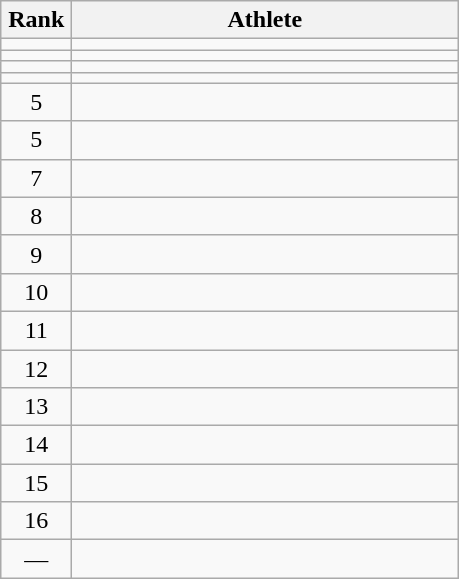<table class="wikitable" style="text-align: center;">
<tr>
<th width=40>Rank</th>
<th width=250>Athlete</th>
</tr>
<tr>
<td></td>
<td align="left"></td>
</tr>
<tr>
<td></td>
<td align="left"></td>
</tr>
<tr>
<td></td>
<td align="left"></td>
</tr>
<tr>
<td></td>
<td align="left"></td>
</tr>
<tr>
<td>5</td>
<td align="left"></td>
</tr>
<tr>
<td>5</td>
<td align="left"></td>
</tr>
<tr>
<td>7</td>
<td align="left"></td>
</tr>
<tr>
<td>8</td>
<td align="left"></td>
</tr>
<tr>
<td>9</td>
<td align="left"></td>
</tr>
<tr>
<td>10</td>
<td align="left"></td>
</tr>
<tr>
<td>11</td>
<td align="left"></td>
</tr>
<tr>
<td>12</td>
<td align="left"></td>
</tr>
<tr>
<td>13</td>
<td align="left"></td>
</tr>
<tr>
<td>14</td>
<td align="left"></td>
</tr>
<tr>
<td>15</td>
<td align="left"></td>
</tr>
<tr>
<td>16</td>
<td align="left"></td>
</tr>
<tr>
<td>—</td>
<td align="left"></td>
</tr>
</table>
